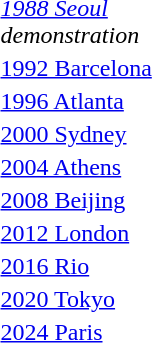<table>
<tr>
<td><a href='#'><em>1988 Seoul</em></a><br><em>demonstration</em></td>
<td></td>
<td></td>
<td><br></td>
</tr>
<tr>
<td><a href='#'>1992 Barcelona</a></td>
<td></td>
<td></td>
<td></td>
</tr>
<tr>
<td><a href='#'>1996 Atlanta</a></td>
<td></td>
<td></td>
<td></td>
</tr>
<tr>
<td><a href='#'>2000 Sydney</a></td>
<td></td>
<td></td>
<td></td>
</tr>
<tr>
<td><a href='#'>2004 Athens</a></td>
<td></td>
<td></td>
<td></td>
</tr>
<tr>
<td><a href='#'>2008 Beijing</a></td>
<td></td>
<td></td>
<td></td>
</tr>
<tr>
<td><a href='#'>2012 London</a></td>
<td></td>
<td></td>
<td></td>
</tr>
<tr>
<td><a href='#'>2016 Rio</a></td>
<td></td>
<td></td>
<td></td>
</tr>
<tr>
<td><a href='#'>2020 Tokyo</a></td>
<td></td>
<td></td>
<td></td>
</tr>
<tr>
<td><a href='#'>2024 Paris</a></td>
<td></td>
<td></td>
<td></td>
</tr>
</table>
